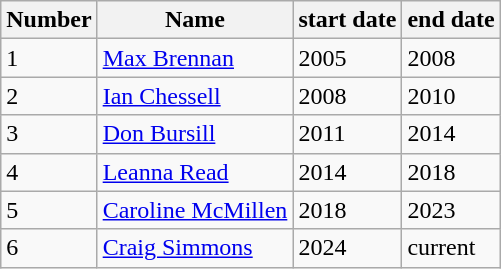<table class="wikitable sortable">
<tr>
<th>Number</th>
<th>Name</th>
<th>start date</th>
<th>end date</th>
</tr>
<tr>
<td>1</td>
<td><a href='#'>Max Brennan</a></td>
<td>2005</td>
<td>2008</td>
</tr>
<tr>
<td>2</td>
<td><a href='#'>Ian Chessell</a></td>
<td>2008</td>
<td>2010</td>
</tr>
<tr>
<td>3</td>
<td><a href='#'>Don Bursill</a></td>
<td>2011</td>
<td>2014</td>
</tr>
<tr>
<td>4</td>
<td><a href='#'>Leanna Read</a></td>
<td>2014</td>
<td>2018</td>
</tr>
<tr>
<td>5</td>
<td><a href='#'>Caroline McMillen</a></td>
<td>2018</td>
<td>2023</td>
</tr>
<tr>
<td>6</td>
<td><a href='#'>Craig Simmons</a></td>
<td>2024</td>
<td>current</td>
</tr>
</table>
